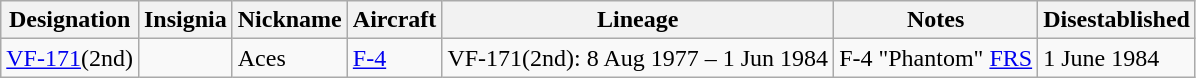<table class="wikitable">
<tr>
<th>Designation</th>
<th>Insignia</th>
<th>Nickname</th>
<th>Aircraft</th>
<th>Lineage</th>
<th>Notes</th>
<th>Disestablished</th>
</tr>
<tr>
<td><a href='#'>VF-171</a>(2nd)</td>
<td></td>
<td>Aces</td>
<td><a href='#'>F-4</a></td>
<td style="white-space: nowrap;">VF-171(2nd): 8 Aug 1977 – 1 Jun 1984</td>
<td>F-4 "Phantom" <a href='#'>FRS</a></td>
<td>1 June 1984</td>
</tr>
</table>
